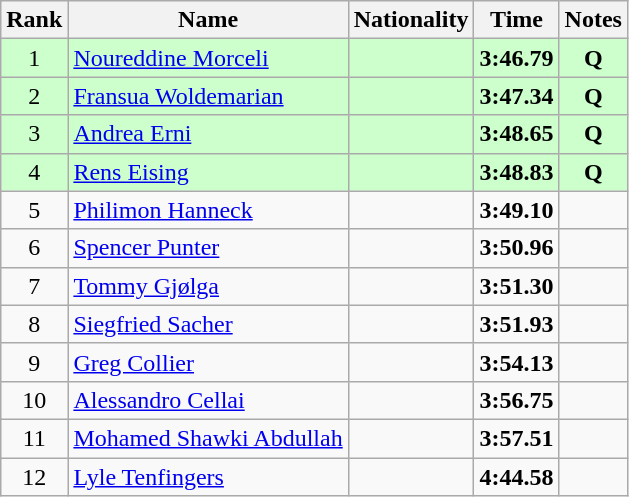<table class="wikitable sortable" style="text-align:center">
<tr>
<th>Rank</th>
<th>Name</th>
<th>Nationality</th>
<th>Time</th>
<th>Notes</th>
</tr>
<tr bgcolor=ccffcc>
<td>1</td>
<td align=left><a href='#'>Noureddine Morceli</a></td>
<td align=left></td>
<td><strong>3:46.79</strong></td>
<td><strong>Q</strong></td>
</tr>
<tr bgcolor=ccffcc>
<td>2</td>
<td align=left><a href='#'>Fransua Woldemarian</a></td>
<td align=left></td>
<td><strong>3:47.34</strong></td>
<td><strong>Q</strong></td>
</tr>
<tr bgcolor=ccffcc>
<td>3</td>
<td align=left><a href='#'>Andrea Erni</a></td>
<td align=left></td>
<td><strong>3:48.65</strong></td>
<td><strong>Q</strong></td>
</tr>
<tr bgcolor=ccffcc>
<td>4</td>
<td align=left><a href='#'>Rens Eising</a></td>
<td align=left></td>
<td><strong>3:48.83</strong></td>
<td><strong>Q</strong></td>
</tr>
<tr>
<td>5</td>
<td align=left><a href='#'>Philimon Hanneck</a></td>
<td align=left></td>
<td><strong>3:49.10</strong></td>
<td></td>
</tr>
<tr>
<td>6</td>
<td align=left><a href='#'>Spencer Punter</a></td>
<td align=left></td>
<td><strong>3:50.96</strong></td>
<td></td>
</tr>
<tr>
<td>7</td>
<td align=left><a href='#'>Tommy Gjølga</a></td>
<td align=left></td>
<td><strong>3:51.30</strong></td>
<td></td>
</tr>
<tr>
<td>8</td>
<td align=left><a href='#'>Siegfried Sacher</a></td>
<td align=left></td>
<td><strong>3:51.93</strong></td>
<td></td>
</tr>
<tr>
<td>9</td>
<td align=left><a href='#'>Greg Collier</a></td>
<td align=left></td>
<td><strong>3:54.13</strong></td>
<td></td>
</tr>
<tr>
<td>10</td>
<td align=left><a href='#'>Alessandro Cellai</a></td>
<td align=left></td>
<td><strong>3:56.75</strong></td>
<td></td>
</tr>
<tr>
<td>11</td>
<td align=left><a href='#'>Mohamed Shawki Abdullah</a></td>
<td align=left></td>
<td><strong>3:57.51</strong></td>
<td></td>
</tr>
<tr>
<td>12</td>
<td align=left><a href='#'>Lyle Tenfingers</a></td>
<td align=left></td>
<td><strong>4:44.58</strong></td>
<td></td>
</tr>
</table>
